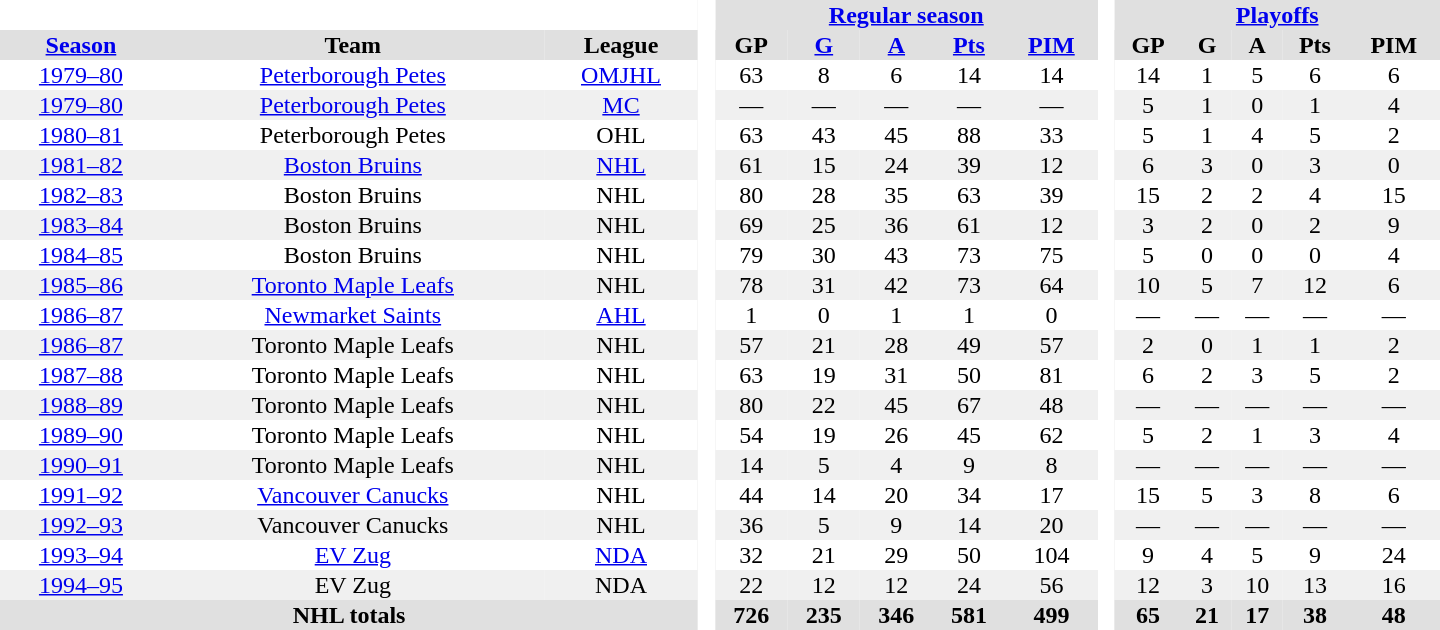<table border="0" cellpadding="1" cellspacing="0" style="text-align:center; width:60em;">
<tr style="background:#e0e0e0;">
<th colspan="3" style="background:#fff;"> </th>
<th rowspan="99" style="background:#fff;"> </th>
<th colspan="5"><a href='#'>Regular season</a></th>
<th rowspan="99" style="background:#fff;"> </th>
<th colspan="5"><a href='#'>Playoffs</a></th>
</tr>
<tr style="background:#e0e0e0;">
<th><a href='#'>Season</a></th>
<th>Team</th>
<th>League</th>
<th>GP</th>
<th><a href='#'>G</a></th>
<th><a href='#'>A</a></th>
<th><a href='#'>Pts</a></th>
<th><a href='#'>PIM</a></th>
<th>GP</th>
<th>G</th>
<th>A</th>
<th>Pts</th>
<th>PIM</th>
</tr>
<tr>
<td><a href='#'>1979–80</a></td>
<td><a href='#'>Peterborough Petes</a></td>
<td><a href='#'>OMJHL</a></td>
<td>63</td>
<td>8</td>
<td>6</td>
<td>14</td>
<td>14</td>
<td>14</td>
<td>1</td>
<td>5</td>
<td>6</td>
<td>6</td>
</tr>
<tr style="background:#f0f0f0;">
<td><a href='#'>1979–80</a></td>
<td><a href='#'>Peterborough Petes</a></td>
<td><a href='#'>MC</a></td>
<td>—</td>
<td>—</td>
<td>—</td>
<td>—</td>
<td>—</td>
<td>5</td>
<td>1</td>
<td>0</td>
<td>1</td>
<td>4</td>
</tr>
<tr>
<td><a href='#'>1980–81</a></td>
<td>Peterborough Petes</td>
<td>OHL</td>
<td>63</td>
<td>43</td>
<td>45</td>
<td>88</td>
<td>33</td>
<td>5</td>
<td>1</td>
<td>4</td>
<td>5</td>
<td>2</td>
</tr>
<tr style="background:#f0f0f0;">
<td><a href='#'>1981–82</a></td>
<td><a href='#'>Boston Bruins</a></td>
<td><a href='#'>NHL</a></td>
<td>61</td>
<td>15</td>
<td>24</td>
<td>39</td>
<td>12</td>
<td>6</td>
<td>3</td>
<td>0</td>
<td>3</td>
<td>0</td>
</tr>
<tr>
<td><a href='#'>1982–83</a></td>
<td>Boston Bruins</td>
<td>NHL</td>
<td>80</td>
<td>28</td>
<td>35</td>
<td>63</td>
<td>39</td>
<td>15</td>
<td>2</td>
<td>2</td>
<td>4</td>
<td>15</td>
</tr>
<tr style="background:#f0f0f0;">
<td><a href='#'>1983–84</a></td>
<td>Boston Bruins</td>
<td>NHL</td>
<td>69</td>
<td>25</td>
<td>36</td>
<td>61</td>
<td>12</td>
<td>3</td>
<td>2</td>
<td>0</td>
<td>2</td>
<td>9</td>
</tr>
<tr>
<td><a href='#'>1984–85</a></td>
<td>Boston Bruins</td>
<td>NHL</td>
<td>79</td>
<td>30</td>
<td>43</td>
<td>73</td>
<td>75</td>
<td>5</td>
<td>0</td>
<td>0</td>
<td>0</td>
<td>4</td>
</tr>
<tr style="background:#f0f0f0;">
<td><a href='#'>1985–86</a></td>
<td><a href='#'>Toronto Maple Leafs</a></td>
<td>NHL</td>
<td>78</td>
<td>31</td>
<td>42</td>
<td>73</td>
<td>64</td>
<td>10</td>
<td>5</td>
<td>7</td>
<td>12</td>
<td>6</td>
</tr>
<tr>
<td><a href='#'>1986–87</a></td>
<td><a href='#'>Newmarket Saints</a></td>
<td><a href='#'>AHL</a></td>
<td>1</td>
<td>0</td>
<td>1</td>
<td>1</td>
<td>0</td>
<td>—</td>
<td>—</td>
<td>—</td>
<td>—</td>
<td>—</td>
</tr>
<tr style="background:#f0f0f0;">
<td><a href='#'>1986–87</a></td>
<td>Toronto Maple Leafs</td>
<td>NHL</td>
<td>57</td>
<td>21</td>
<td>28</td>
<td>49</td>
<td>57</td>
<td>2</td>
<td>0</td>
<td>1</td>
<td>1</td>
<td>2</td>
</tr>
<tr>
<td><a href='#'>1987–88</a></td>
<td>Toronto Maple Leafs</td>
<td>NHL</td>
<td>63</td>
<td>19</td>
<td>31</td>
<td>50</td>
<td>81</td>
<td>6</td>
<td>2</td>
<td>3</td>
<td>5</td>
<td>2</td>
</tr>
<tr style="background:#f0f0f0;">
<td><a href='#'>1988–89</a></td>
<td>Toronto Maple Leafs</td>
<td>NHL</td>
<td>80</td>
<td>22</td>
<td>45</td>
<td>67</td>
<td>48</td>
<td>—</td>
<td>—</td>
<td>—</td>
<td>—</td>
<td>—</td>
</tr>
<tr>
<td><a href='#'>1989–90</a></td>
<td>Toronto Maple Leafs</td>
<td>NHL</td>
<td>54</td>
<td>19</td>
<td>26</td>
<td>45</td>
<td>62</td>
<td>5</td>
<td>2</td>
<td>1</td>
<td>3</td>
<td>4</td>
</tr>
<tr style="background:#f0f0f0;">
<td><a href='#'>1990–91</a></td>
<td>Toronto Maple Leafs</td>
<td>NHL</td>
<td>14</td>
<td>5</td>
<td>4</td>
<td>9</td>
<td>8</td>
<td>—</td>
<td>—</td>
<td>—</td>
<td>—</td>
<td>—</td>
</tr>
<tr>
<td><a href='#'>1991–92</a></td>
<td><a href='#'>Vancouver Canucks</a></td>
<td>NHL</td>
<td>44</td>
<td>14</td>
<td>20</td>
<td>34</td>
<td>17</td>
<td>15</td>
<td>5</td>
<td>3</td>
<td>8</td>
<td>6</td>
</tr>
<tr style="background:#f0f0f0;">
<td><a href='#'>1992–93</a></td>
<td>Vancouver Canucks</td>
<td>NHL</td>
<td>36</td>
<td>5</td>
<td>9</td>
<td>14</td>
<td>20</td>
<td>—</td>
<td>—</td>
<td>—</td>
<td>—</td>
<td>—</td>
</tr>
<tr>
<td><a href='#'>1993–94</a></td>
<td><a href='#'>EV Zug</a></td>
<td><a href='#'>NDA</a></td>
<td>32</td>
<td>21</td>
<td>29</td>
<td>50</td>
<td>104</td>
<td>9</td>
<td>4</td>
<td>5</td>
<td>9</td>
<td>24</td>
</tr>
<tr style="background:#f0f0f0;">
<td><a href='#'>1994–95</a></td>
<td>EV Zug</td>
<td>NDA</td>
<td>22</td>
<td>12</td>
<td>12</td>
<td>24</td>
<td>56</td>
<td>12</td>
<td>3</td>
<td>10</td>
<td>13</td>
<td>16</td>
</tr>
<tr style="background:#e0e0e0;">
<th colspan="3">NHL totals</th>
<th>726</th>
<th>235</th>
<th>346</th>
<th>581</th>
<th>499</th>
<th>65</th>
<th>21</th>
<th>17</th>
<th>38</th>
<th>48</th>
</tr>
</table>
